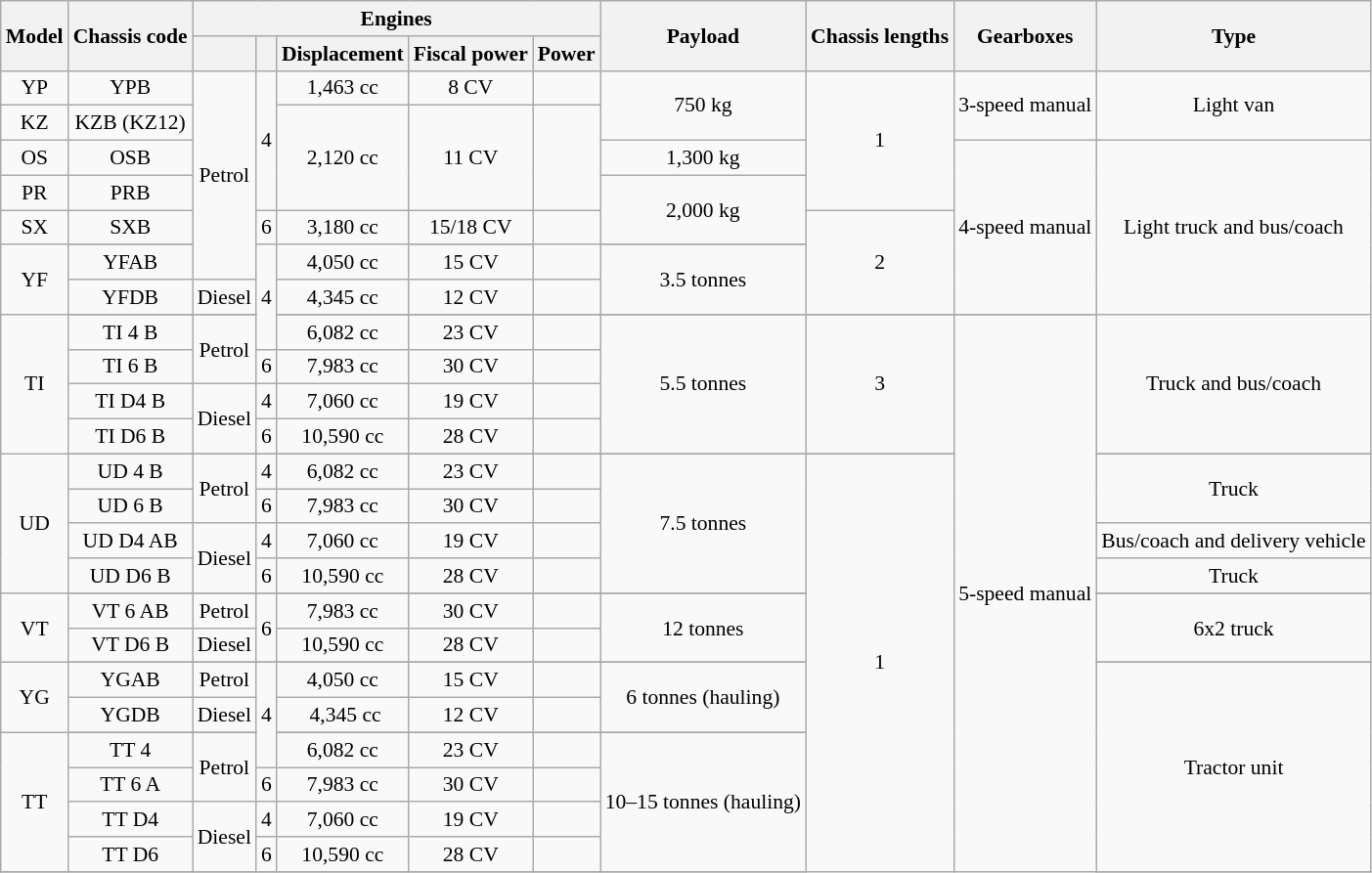<table class="wikitable" style="text-align:center; font-size:90%;">
<tr>
<th rowspan="2">Model</th>
<th rowspan="2">Chassis code</th>
<th colspan="5">Engines</th>
<th rowspan="2">Payload</th>
<th rowspan="2">Chassis lengths</th>
<th rowspan="2">Gearboxes</th>
<th rowspan="2">Type</th>
</tr>
<tr>
<th></th>
<th></th>
<th>Displacement</th>
<th>Fiscal power</th>
<th>Power</th>
</tr>
<tr>
<td>YP</td>
<td>YPB</td>
<td rowspan="7">Petrol</td>
<td rowspan="4">4</td>
<td>1,463 cc</td>
<td>8 CV</td>
<td></td>
<td rowspan="2">750 kg</td>
<td rowspan="4">1</td>
<td rowspan="2">3-speed manual</td>
<td rowspan="2">Light van</td>
</tr>
<tr>
<td>KZ</td>
<td>KZB (KZ12)</td>
<td rowspan="3">2,120 cc</td>
<td rowspan="3">11 CV</td>
<td rowspan="3"></td>
</tr>
<tr>
<td>OS</td>
<td>OSB</td>
<td>1,300 kg</td>
<td rowspan="6">4-speed manual</td>
<td rowspan="7">Light truck and bus/coach</td>
</tr>
<tr>
<td>PR</td>
<td>PRB</td>
<td rowspan="2">2,000 kg</td>
</tr>
<tr>
<td>SX</td>
<td>SXB</td>
<td rowspan="2">6</td>
<td rowspan="2">3,180 cc</td>
<td>15/18 CV</td>
<td rowspan="2"></td>
<td rowspan="4">2</td>
</tr>
<tr>
<td rowspan="3">YF</td>
</tr>
<tr>
<td>YFAB</td>
<td rowspan="4">4</td>
<td>4,050 cc</td>
<td>15 CV</td>
<td></td>
<td rowspan="2">3.5 tonnes</td>
</tr>
<tr>
<td>YFDB</td>
<td>Diesel</td>
<td>4,345 cc</td>
<td>12 CV</td>
<td></td>
</tr>
<tr>
<td rowspan="5">TI</td>
</tr>
<tr>
<td>TI 4 B</td>
<td rowspan="2">Petrol</td>
<td>6,082 cc</td>
<td>23 CV</td>
<td></td>
<td rowspan="4">5.5 tonnes</td>
<td rowspan="4">3</td>
<td rowspan="21">5-speed manual</td>
<td rowspan="4">Truck and bus/coach</td>
</tr>
<tr>
<td>TI 6 B</td>
<td>6</td>
<td>7,983 cc</td>
<td>30 CV</td>
<td></td>
</tr>
<tr>
<td>TI D4 B</td>
<td rowspan="2">Diesel</td>
<td>4</td>
<td>7,060 cc</td>
<td>19 CV</td>
<td></td>
</tr>
<tr>
<td>TI D6 B</td>
<td>6</td>
<td>10,590 cc</td>
<td>28 CV</td>
<td></td>
</tr>
<tr>
<td rowspan="5">UD</td>
</tr>
<tr>
<td>UD 4 B</td>
<td rowspan="2">Petrol</td>
<td>4</td>
<td>6,082 cc</td>
<td>23 CV</td>
<td></td>
<td rowspan="4">7.5 tonnes</td>
<td rowspan="16">1</td>
<td rowspan="2">Truck</td>
</tr>
<tr>
<td>UD 6 B</td>
<td>6</td>
<td>7,983 cc</td>
<td>30 CV</td>
<td></td>
</tr>
<tr>
<td>UD D4 AB</td>
<td rowspan="2">Diesel</td>
<td>4</td>
<td>7,060 cc</td>
<td>19 CV</td>
<td></td>
<td>Bus/coach and delivery vehicle</td>
</tr>
<tr>
<td>UD D6 B</td>
<td>6</td>
<td>10,590 cc</td>
<td>28 CV</td>
<td></td>
<td>Truck</td>
</tr>
<tr>
<td rowspan="3">VT</td>
</tr>
<tr>
<td>VT 6 AB</td>
<td>Petrol</td>
<td rowspan="2">6</td>
<td>7,983 cc</td>
<td>30 CV</td>
<td></td>
<td rowspan="2">12 tonnes</td>
<td rowspan="2">6x2 truck</td>
</tr>
<tr>
<td>VT D6 B</td>
<td>Diesel</td>
<td>10,590 cc</td>
<td>28 CV</td>
<td></td>
</tr>
<tr>
<td rowspan="3">YG</td>
</tr>
<tr>
<td>YGAB</td>
<td>Petrol</td>
<td rowspan="4">4</td>
<td>4,050 cc</td>
<td>15 CV</td>
<td></td>
<td rowspan="2">6 tonnes (hauling)</td>
<td rowspan="7">Tractor unit</td>
</tr>
<tr>
<td>YGDB</td>
<td>Diesel</td>
<td> 4,345 cc</td>
<td>12 CV</td>
<td></td>
</tr>
<tr>
<td rowspan="5">TT</td>
</tr>
<tr>
<td>TT 4</td>
<td rowspan="2">Petrol</td>
<td>6,082 cc</td>
<td>23 CV</td>
<td></td>
<td rowspan="4">10–15 tonnes (hauling)</td>
</tr>
<tr>
<td>TT 6 A</td>
<td>6</td>
<td>7,983 cc</td>
<td>30 CV</td>
<td></td>
</tr>
<tr>
<td>TT D4</td>
<td rowspan="2">Diesel</td>
<td>4</td>
<td>7,060 cc</td>
<td>19 CV</td>
<td></td>
</tr>
<tr>
<td>TT D6</td>
<td>6</td>
<td>10,590 cc</td>
<td>28 CV</td>
<td></td>
</tr>
<tr>
</tr>
</table>
